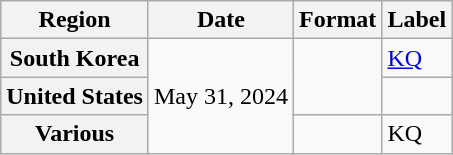<table class="wikitable plainrowheaders">
<tr>
<th scope="col">Region</th>
<th scope="col">Date</th>
<th scope="col">Format</th>
<th scope="col">Label</th>
</tr>
<tr>
<th scope="row">South Korea</th>
<td rowspan="3">May 31, 2024</td>
<td rowspan="2"></td>
<td><a href='#'>KQ</a></td>
</tr>
<tr>
<th scope="row">United States</th>
<td></td>
</tr>
<tr>
<th scope="row">Various</th>
<td></td>
<td>KQ</td>
</tr>
</table>
